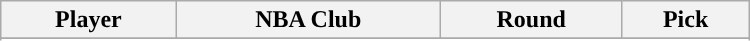<table class="wikitable" width="500">
<tr>
<th>Player</th>
<th>NBA Club</th>
<th>Round</th>
<th>Pick</th>
</tr>
<tr>
</tr>
<tr align="center" bgcolor="">
</tr>
</table>
